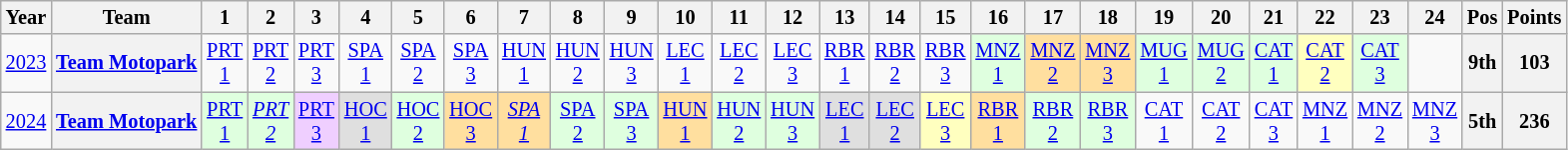<table class="wikitable" style="text-align:center; font-size:85%">
<tr>
<th>Year</th>
<th>Team</th>
<th>1</th>
<th>2</th>
<th>3</th>
<th>4</th>
<th>5</th>
<th>6</th>
<th>7</th>
<th>8</th>
<th>9</th>
<th>10</th>
<th>11</th>
<th>12</th>
<th>13</th>
<th>14</th>
<th>15</th>
<th>16</th>
<th>17</th>
<th>18</th>
<th>19</th>
<th>20</th>
<th>21</th>
<th>22</th>
<th>23</th>
<th>24</th>
<th>Pos</th>
<th>Points</th>
</tr>
<tr>
<td><a href='#'>2023</a></td>
<th nowrap><a href='#'>Team Motopark</a></th>
<td style="background:#;"><a href='#'>PRT<br>1</a></td>
<td style="background:#;"><a href='#'>PRT<br>2</a></td>
<td style="background:#;"><a href='#'>PRT<br>3</a></td>
<td style="background:#;"><a href='#'>SPA<br>1</a></td>
<td style="background:#;"><a href='#'>SPA<br>2</a></td>
<td style="background:#;"><a href='#'>SPA<br>3</a></td>
<td style="background:#;"><a href='#'>HUN<br>1</a></td>
<td style="background:#;"><a href='#'>HUN<br>2</a></td>
<td style="background:#;"><a href='#'>HUN<br>3</a></td>
<td style="background:#;"><a href='#'>LEC<br>1</a></td>
<td style="background:#;"><a href='#'>LEC<br>2</a></td>
<td style="background:#;"><a href='#'>LEC<br>3</a></td>
<td style="background:#;"><a href='#'>RBR<br>1</a></td>
<td style="background:#;"><a href='#'>RBR<br>2</a></td>
<td style="background:#;"><a href='#'>RBR<br>3</a></td>
<td style="background:#DFFFDF;"><a href='#'>MNZ<br>1</a><br></td>
<td style="background:#FFDF9F;"><a href='#'>MNZ<br>2</a><br></td>
<td style="background:#FFDF9F;"><a href='#'>MNZ<br>3</a><br></td>
<td style="background:#DFFFDF;"><a href='#'>MUG<br>1</a><br></td>
<td style="background:#DFFFDF;"><a href='#'>MUG<br>2</a><br></td>
<td style="background:#DFFFDF;"><a href='#'>CAT<br>1</a><br></td>
<td style="background:#FFFFBF;"><a href='#'>CAT<br>2</a><br></td>
<td style="background:#DFFFDF;"><a href='#'>CAT<br>3</a><br></td>
<td></td>
<th>9th</th>
<th>103</th>
</tr>
<tr>
<td><a href='#'>2024</a></td>
<th nowrap><a href='#'>Team Motopark</a></th>
<td style="background:#DFFFDF;"><a href='#'>PRT<br>1</a><br></td>
<td style="background:#DFFFDF;"><em><a href='#'>PRT<br>2</a></em><br></td>
<td style="background:#EFCFFF;"><a href='#'>PRT<br>3</a><br></td>
<td style="background:#DFDFDF;"><a href='#'>HOC<br>1</a><br></td>
<td style="background:#DFFFDF;"><a href='#'>HOC<br>2</a><br></td>
<td style="background:#FFDF9F;"><a href='#'>HOC<br>3</a><br></td>
<td style="background:#FFDF9F;"><em><a href='#'>SPA<br>1</a></em><br></td>
<td style="background:#DFFFDF;"><a href='#'>SPA<br>2</a><br></td>
<td style="background:#DFFFDF;"><a href='#'>SPA<br>3</a><br></td>
<td style="background:#FFDF9F;"><a href='#'>HUN<br>1</a><br></td>
<td style="background:#DFFFDF;"><a href='#'>HUN<br>2</a><br></td>
<td style="background:#DFFFDF;"><a href='#'>HUN<br>3</a><br></td>
<td style="background:#DFDFDF;"><a href='#'>LEC<br>1</a><br></td>
<td style="background:#DFDFDF;"><a href='#'>LEC<br>2</a><br></td>
<td style="background:#FFFFBF;"><a href='#'>LEC<br>3</a><br></td>
<td style="background:#FFDF9F;"><a href='#'>RBR<br>1</a><br></td>
<td style="background:#DFFFDF;"><a href='#'>RBR<br>2</a><br></td>
<td style="background:#DFFFDF;"><a href='#'>RBR<br>3</a><br></td>
<td style="background:#;"><a href='#'>CAT<br>1</a><br></td>
<td style="background:#;"><a href='#'>CAT<br>2</a><br></td>
<td style="background:#;"><a href='#'>CAT<br>3</a><br></td>
<td style="background:#;"><a href='#'>MNZ<br>1</a><br></td>
<td style="background:#;"><a href='#'>MNZ<br>2</a><br></td>
<td style="background:#;"><a href='#'>MNZ<br>3</a><br></td>
<th>5th</th>
<th>236</th>
</tr>
</table>
